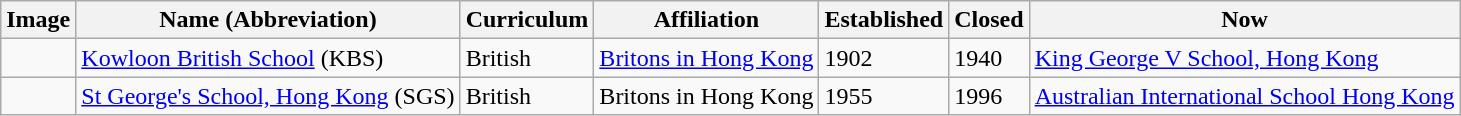<table class="wikitable sortable">
<tr>
<th>Image</th>
<th>Name (Abbreviation)</th>
<th>Curriculum</th>
<th>Affiliation</th>
<th>Established</th>
<th>Closed</th>
<th>Now</th>
</tr>
<tr>
<td></td>
<td><a href='#'>Kowloon British School</a> (KBS)</td>
<td>British</td>
<td><a href='#'>Britons in Hong Kong</a></td>
<td>1902</td>
<td>1940</td>
<td><a href='#'>King George V School, Hong Kong</a></td>
</tr>
<tr>
<td></td>
<td><a href='#'>St George's School, Hong Kong</a> (SGS)</td>
<td>British</td>
<td>Britons in Hong Kong</td>
<td>1955</td>
<td>1996</td>
<td><a href='#'>Australian International School Hong Kong</a></td>
</tr>
</table>
